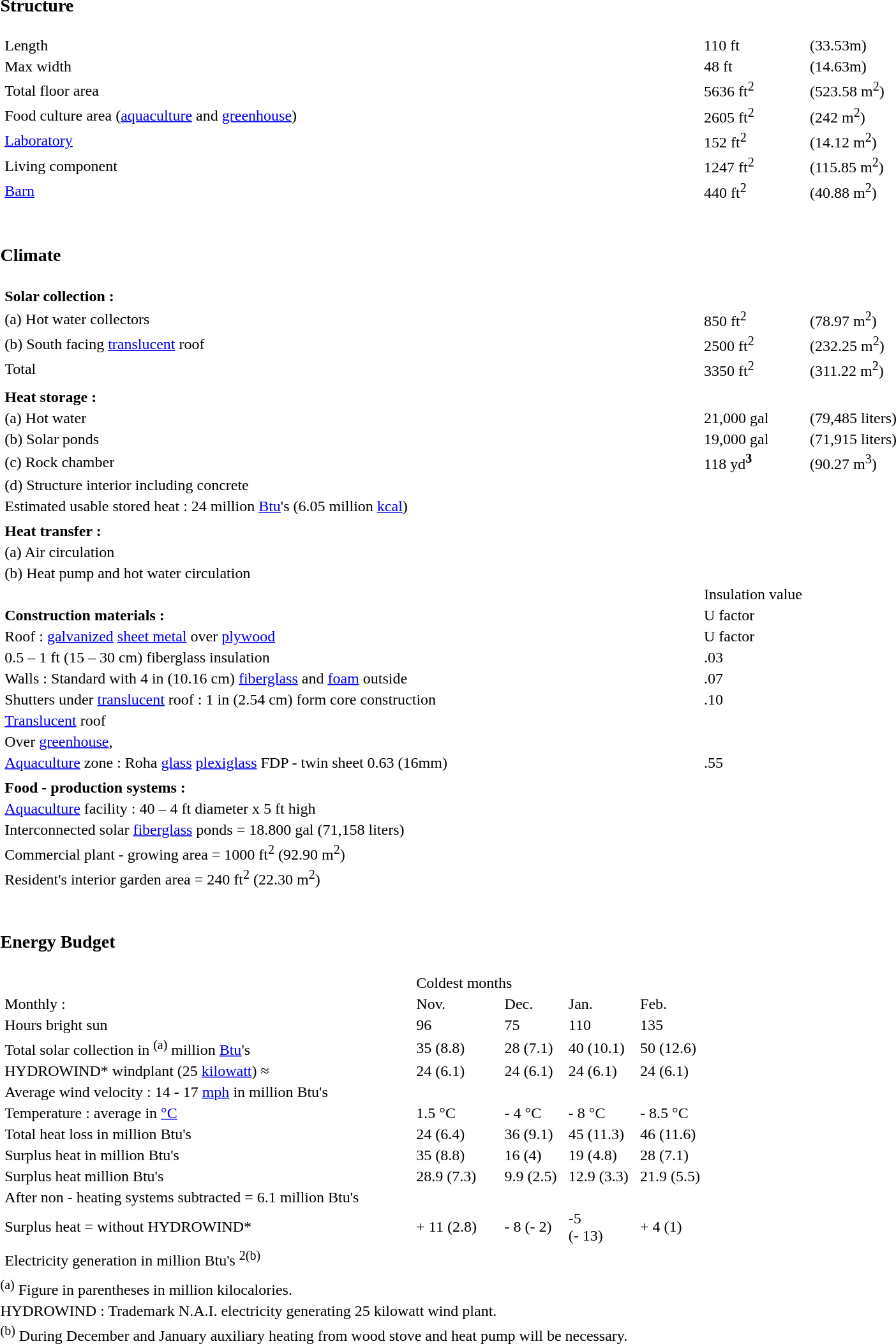<table>
<tr>
<td colspan="27"><br><h3>Structure</h3></td>
</tr>
<tr>
<td></td>
<td>Length</td>
<td></td>
<td></td>
<td></td>
<td></td>
<td></td>
<td></td>
<td></td>
<td></td>
<td></td>
<td></td>
<td></td>
<td></td>
<td></td>
<td></td>
<td></td>
<td></td>
<td></td>
<td></td>
<td></td>
<td></td>
<td></td>
<td>110 ft</td>
<td></td>
<td></td>
<td>(33.53m)</td>
</tr>
<tr>
<td></td>
<td>Max width</td>
<td></td>
<td></td>
<td></td>
<td></td>
<td></td>
<td></td>
<td></td>
<td></td>
<td></td>
<td></td>
<td></td>
<td></td>
<td></td>
<td></td>
<td></td>
<td></td>
<td></td>
<td></td>
<td></td>
<td></td>
<td></td>
<td>48 ft</td>
<td></td>
<td></td>
<td>(14.63m)</td>
</tr>
<tr>
<td></td>
<td colspan="3">Total floor area</td>
<td></td>
<td></td>
<td></td>
<td></td>
<td></td>
<td></td>
<td></td>
<td></td>
<td></td>
<td></td>
<td></td>
<td></td>
<td></td>
<td></td>
<td></td>
<td></td>
<td></td>
<td></td>
<td></td>
<td>5636 ft<sup>2</sup></td>
<td></td>
<td></td>
<td>(523.58 m<sup>2</sup>)</td>
</tr>
<tr>
<td></td>
<td colspan="14">Food culture area (<a href='#'>aquaculture</a> and <a href='#'>greenhouse</a>)</td>
<td></td>
<td></td>
<td></td>
<td></td>
<td></td>
<td></td>
<td></td>
<td></td>
<td>2605 ft<sup>2</sup></td>
<td></td>
<td></td>
<td>(242 m<sup>2</sup>)</td>
</tr>
<tr>
<td></td>
<td><a href='#'>Laboratory</a></td>
<td></td>
<td></td>
<td></td>
<td></td>
<td></td>
<td></td>
<td></td>
<td></td>
<td></td>
<td></td>
<td></td>
<td></td>
<td></td>
<td></td>
<td></td>
<td></td>
<td></td>
<td></td>
<td></td>
<td></td>
<td></td>
<td>152 ft<sup>2</sup></td>
<td></td>
<td></td>
<td>(14.12 m<sup>2</sup>)</td>
</tr>
<tr>
<td></td>
<td>Living component</td>
<td></td>
<td></td>
<td></td>
<td></td>
<td></td>
<td></td>
<td></td>
<td></td>
<td></td>
<td></td>
<td></td>
<td></td>
<td></td>
<td></td>
<td></td>
<td></td>
<td></td>
<td></td>
<td></td>
<td></td>
<td></td>
<td>1247 ft<sup>2</sup></td>
<td></td>
<td></td>
<td>(115.85 m<sup>2</sup>)</td>
</tr>
<tr>
<td></td>
<td><a href='#'>Barn</a></td>
<td></td>
<td></td>
<td></td>
<td></td>
<td></td>
<td></td>
<td></td>
<td></td>
<td></td>
<td></td>
<td></td>
<td></td>
<td></td>
<td></td>
<td></td>
<td></td>
<td></td>
<td></td>
<td></td>
<td></td>
<td></td>
<td>440 ft<sup>2</sup></td>
<td></td>
<td></td>
<td>(40.88 m<sup>2</sup>)</td>
</tr>
<tr>
<td></td>
<td></td>
<td></td>
<td></td>
<td></td>
<td></td>
<td></td>
<td></td>
<td></td>
<td></td>
<td></td>
<td></td>
<td></td>
<td></td>
<td></td>
<td></td>
<td></td>
<td></td>
<td></td>
<td></td>
<td></td>
<td></td>
<td></td>
<td></td>
<td></td>
<td></td>
<td></td>
</tr>
<tr>
<td colspan="27"><br><h3>Climate</h3></td>
</tr>
<tr>
<td></td>
<td colspan="5"><strong>Solar collection :</strong></td>
<td></td>
<td></td>
<td></td>
<td></td>
<td></td>
<td></td>
<td></td>
<td></td>
<td></td>
<td></td>
<td></td>
<td></td>
<td></td>
<td></td>
<td></td>
<td></td>
<td></td>
<td></td>
<td></td>
<td></td>
<td></td>
</tr>
<tr>
<td></td>
<td colspan="5">(a) Hot water collectors</td>
<td></td>
<td></td>
<td></td>
<td></td>
<td></td>
<td></td>
<td></td>
<td></td>
<td></td>
<td></td>
<td></td>
<td></td>
<td></td>
<td></td>
<td></td>
<td></td>
<td></td>
<td>850 ft<sup>2</sup></td>
<td></td>
<td></td>
<td>(78.97 m<sup>2</sup>)</td>
</tr>
<tr>
<td></td>
<td colspan="8">(b) South facing <a href='#'>translucent</a> roof</td>
<td></td>
<td></td>
<td></td>
<td></td>
<td></td>
<td></td>
<td></td>
<td></td>
<td></td>
<td></td>
<td></td>
<td></td>
<td></td>
<td></td>
<td colspan="2">2500 ft<sup>2</sup></td>
<td></td>
<td>(232.25 m<sup>2</sup>)</td>
</tr>
<tr>
<td></td>
<td>Total</td>
<td></td>
<td></td>
<td></td>
<td></td>
<td></td>
<td></td>
<td></td>
<td></td>
<td></td>
<td></td>
<td></td>
<td></td>
<td></td>
<td></td>
<td></td>
<td></td>
<td></td>
<td></td>
<td></td>
<td></td>
<td></td>
<td colspan="2">3350 ft<sup>2</sup></td>
<td></td>
<td>(311.22 m<sup>2</sup>)</td>
</tr>
<tr>
<td></td>
<td></td>
<td></td>
<td></td>
<td></td>
<td></td>
<td></td>
<td></td>
<td></td>
<td></td>
<td></td>
<td></td>
<td></td>
<td></td>
<td></td>
<td></td>
<td></td>
<td></td>
<td></td>
<td></td>
<td></td>
<td></td>
<td></td>
<td></td>
<td></td>
<td></td>
<td></td>
</tr>
<tr>
<td></td>
<td colspan="4"><strong>Heat storage :</strong></td>
<td></td>
<td></td>
<td></td>
<td></td>
<td></td>
<td></td>
<td></td>
<td></td>
<td></td>
<td></td>
<td></td>
<td></td>
<td></td>
<td></td>
<td></td>
<td></td>
<td></td>
<td></td>
<td></td>
<td></td>
<td></td>
<td></td>
</tr>
<tr>
<td></td>
<td colspan="3">(a) Hot water</td>
<td></td>
<td></td>
<td></td>
<td></td>
<td></td>
<td></td>
<td></td>
<td></td>
<td></td>
<td></td>
<td></td>
<td></td>
<td></td>
<td></td>
<td></td>
<td></td>
<td></td>
<td></td>
<td></td>
<td colspan="2">21,000 gal</td>
<td></td>
<td>(79,485 liters)</td>
</tr>
<tr>
<td></td>
<td colspan="3">(b) Solar ponds</td>
<td></td>
<td></td>
<td></td>
<td></td>
<td></td>
<td></td>
<td></td>
<td></td>
<td></td>
<td></td>
<td></td>
<td></td>
<td></td>
<td></td>
<td></td>
<td></td>
<td></td>
<td></td>
<td></td>
<td colspan="2">19,000 gal</td>
<td></td>
<td>(71,915 liters)</td>
</tr>
<tr>
<td></td>
<td colspan="3">(c) Rock chamber</td>
<td></td>
<td></td>
<td></td>
<td></td>
<td></td>
<td></td>
<td></td>
<td></td>
<td></td>
<td></td>
<td></td>
<td></td>
<td></td>
<td></td>
<td></td>
<td></td>
<td></td>
<td></td>
<td></td>
<td colspan="2">118 yd<strong><sup>3</sup></strong></td>
<td></td>
<td>(90.27 m<sup>3</sup>)</td>
</tr>
<tr>
<td></td>
<td colspan="13">(d) Structure interior including concrete</td>
<td></td>
<td></td>
<td></td>
<td></td>
<td></td>
<td></td>
<td></td>
<td></td>
<td></td>
<td></td>
<td></td>
<td></td>
<td></td>
</tr>
<tr>
<td></td>
<td colspan="17">Estimated usable stored heat : 24 million <a href='#'>Btu</a>'s (6.05 million <a href='#'>kcal</a>)</td>
<td></td>
<td></td>
<td></td>
<td></td>
<td></td>
<td></td>
<td></td>
<td></td>
<td></td>
</tr>
<tr>
<td></td>
<td></td>
<td></td>
<td></td>
<td></td>
<td></td>
<td></td>
<td></td>
<td></td>
<td></td>
<td></td>
<td></td>
<td></td>
<td></td>
<td></td>
<td></td>
<td></td>
<td></td>
<td></td>
<td></td>
<td></td>
<td></td>
<td></td>
<td></td>
<td></td>
<td></td>
<td></td>
</tr>
<tr>
<td></td>
<td colspan="3"><strong>Heat transfer :</strong></td>
<td></td>
<td></td>
<td></td>
<td></td>
<td></td>
<td></td>
<td></td>
<td></td>
<td></td>
<td></td>
<td></td>
<td></td>
<td></td>
<td></td>
<td></td>
<td></td>
<td></td>
<td></td>
<td></td>
<td></td>
<td></td>
<td></td>
<td></td>
</tr>
<tr>
<td></td>
<td colspan="4">(a) Air circulation</td>
<td></td>
<td></td>
<td></td>
<td></td>
<td></td>
<td></td>
<td></td>
<td></td>
<td></td>
<td></td>
<td></td>
<td></td>
<td></td>
<td></td>
<td></td>
<td></td>
<td></td>
<td></td>
<td></td>
<td></td>
<td></td>
<td></td>
</tr>
<tr>
<td></td>
<td colspan="13">(b) Heat pump and hot water circulation</td>
<td></td>
<td></td>
<td></td>
<td></td>
<td></td>
<td></td>
<td></td>
<td></td>
<td></td>
<td colspan="2"></td>
<td></td>
<td></td>
</tr>
<tr>
<td></td>
<td></td>
<td></td>
<td></td>
<td></td>
<td></td>
<td></td>
<td></td>
<td></td>
<td></td>
<td></td>
<td></td>
<td></td>
<td></td>
<td></td>
<td></td>
<td></td>
<td></td>
<td></td>
<td></td>
<td></td>
<td></td>
<td></td>
<td colspan="2">Insulation value</td>
<td></td>
<td></td>
</tr>
<tr>
<td></td>
<td colspan="5"><strong>Construction materials :</strong></td>
<td></td>
<td></td>
<td></td>
<td></td>
<td></td>
<td></td>
<td></td>
<td></td>
<td></td>
<td></td>
<td></td>
<td></td>
<td></td>
<td></td>
<td></td>
<td></td>
<td></td>
<td>U factor</td>
<td></td>
<td></td>
<td></td>
</tr>
<tr>
<td></td>
<td colspan="8">Roof : <a href='#'>galvanized</a> <a href='#'>sheet metal</a> over <a href='#'>plywood</a></td>
<td></td>
<td></td>
<td></td>
<td></td>
<td></td>
<td></td>
<td></td>
<td></td>
<td></td>
<td></td>
<td></td>
<td></td>
<td></td>
<td></td>
<td>U factor</td>
<td></td>
<td></td>
<td></td>
</tr>
<tr>
<td></td>
<td colspan="8">0.5 – 1 ft (15 – 30 cm) fiberglass insulation</td>
<td></td>
<td></td>
<td></td>
<td></td>
<td></td>
<td></td>
<td></td>
<td></td>
<td></td>
<td></td>
<td></td>
<td></td>
<td></td>
<td></td>
<td>.03</td>
<td></td>
<td></td>
<td></td>
</tr>
<tr>
<td></td>
<td colspan="16">Walls : Standard with 4 in (10.16 cm) <a href='#'>fiberglass</a> and <a href='#'>foam</a> outside</td>
<td></td>
<td></td>
<td></td>
<td></td>
<td></td>
<td></td>
<td>.07</td>
<td></td>
<td></td>
<td></td>
</tr>
<tr>
<td></td>
<td colspan="17">Shutters under <a href='#'>translucent</a> roof : 1 in (2.54 cm) form core construction</td>
<td></td>
<td></td>
<td></td>
<td></td>
<td></td>
<td>.10</td>
<td></td>
<td></td>
<td></td>
</tr>
<tr>
<td></td>
<td colspan="3"><a href='#'>Translucent</a> roof</td>
<td></td>
<td></td>
<td></td>
<td></td>
<td></td>
<td></td>
<td></td>
<td></td>
<td></td>
<td></td>
<td></td>
<td></td>
<td></td>
<td></td>
<td></td>
<td></td>
<td></td>
<td></td>
<td></td>
<td></td>
<td></td>
<td></td>
<td></td>
</tr>
<tr>
<td></td>
<td colspan="3">Over <a href='#'>greenhouse</a>,</td>
<td></td>
<td></td>
<td></td>
<td></td>
<td></td>
<td></td>
<td></td>
<td></td>
<td></td>
<td></td>
<td></td>
<td></td>
<td></td>
<td></td>
<td></td>
<td></td>
<td></td>
<td></td>
<td></td>
<td></td>
<td></td>
<td></td>
<td></td>
</tr>
<tr>
<td></td>
<td colspan="19"><a href='#'>Aquaculture</a> zone : Roha <a href='#'>glass</a> <a href='#'>plexiglass</a> FDP - twin sheet 0.63 (16mm)</td>
<td></td>
<td></td>
<td></td>
<td>.55</td>
<td></td>
<td></td>
<td></td>
</tr>
<tr>
<td></td>
<td></td>
<td></td>
<td></td>
<td></td>
<td></td>
<td></td>
<td></td>
<td></td>
<td></td>
<td></td>
<td></td>
<td></td>
<td></td>
<td></td>
<td></td>
<td></td>
<td></td>
<td></td>
<td></td>
<td></td>
<td></td>
<td></td>
<td></td>
<td></td>
<td></td>
<td></td>
</tr>
<tr>
<td></td>
<td colspan="7"><strong>Food - production systems :</strong></td>
<td></td>
<td></td>
<td></td>
<td></td>
<td></td>
<td></td>
<td></td>
<td></td>
<td></td>
<td></td>
<td></td>
<td></td>
<td></td>
<td></td>
<td></td>
<td></td>
<td></td>
<td></td>
<td></td>
</tr>
<tr>
<td></td>
<td colspan="14"><a href='#'>Aquaculture</a> facility : 40 – 4 ft diameter x 5 ft high</td>
<td></td>
<td></td>
<td></td>
<td></td>
<td></td>
<td></td>
<td></td>
<td></td>
<td></td>
<td></td>
<td></td>
<td></td>
</tr>
<tr>
<td></td>
<td colspan="17">Interconnected solar <a href='#'>fiberglass</a> ponds = 18.800 gal (71,158 liters)</td>
<td></td>
<td></td>
<td></td>
<td></td>
<td></td>
<td></td>
<td></td>
<td></td>
<td></td>
</tr>
<tr>
<td></td>
<td colspan="16">Commercial plant - growing area  = 1000 ft<sup>2</sup>  (92.90 m<sup>2</sup>)</td>
<td></td>
<td></td>
<td></td>
<td></td>
<td></td>
<td></td>
<td></td>
<td></td>
<td></td>
<td></td>
</tr>
<tr>
<td></td>
<td colspan="15">Resident's interior garden area = 240 ft<sup>2</sup>  (22.30 m<sup>2</sup>)</td>
<td></td>
<td></td>
<td></td>
<td></td>
<td></td>
<td></td>
<td></td>
<td></td>
<td></td>
<td></td>
<td></td>
</tr>
<tr>
<td></td>
<td></td>
<td></td>
<td></td>
<td></td>
<td></td>
<td></td>
<td></td>
<td></td>
<td></td>
<td></td>
<td></td>
<td></td>
<td></td>
<td></td>
<td></td>
<td></td>
<td></td>
<td></td>
<td></td>
<td></td>
<td></td>
<td></td>
<td></td>
<td></td>
<td></td>
<td></td>
</tr>
<tr>
<td colspan="5"><br><h3>Energy Budget</h3></td>
<td></td>
<td></td>
<td></td>
<td></td>
<td></td>
<td></td>
<td></td>
<td></td>
<td></td>
<td></td>
<td></td>
<td></td>
<td></td>
<td></td>
<td></td>
<td></td>
<td></td>
<td></td>
<td></td>
<td></td>
<td></td>
<td></td>
</tr>
<tr>
<td></td>
<td></td>
<td></td>
<td></td>
<td></td>
<td></td>
<td></td>
<td></td>
<td></td>
<td></td>
<td></td>
<td></td>
<td></td>
<td colspan="4">Coldest months</td>
<td></td>
<td></td>
<td></td>
<td></td>
<td></td>
<td></td>
<td></td>
<td></td>
<td></td>
<td></td>
</tr>
<tr>
<td></td>
<td>Monthly :</td>
<td></td>
<td></td>
<td></td>
<td></td>
<td></td>
<td></td>
<td></td>
<td></td>
<td></td>
<td></td>
<td></td>
<td>Nov.</td>
<td></td>
<td></td>
<td>Dec.</td>
<td></td>
<td></td>
<td>Jan.</td>
<td></td>
<td></td>
<td>Feb.</td>
<td></td>
<td></td>
<td></td>
<td></td>
</tr>
<tr>
<td></td>
<td colspan="3">Hours bright sun</td>
<td></td>
<td></td>
<td></td>
<td></td>
<td></td>
<td></td>
<td></td>
<td></td>
<td></td>
<td>96</td>
<td></td>
<td></td>
<td>75</td>
<td></td>
<td></td>
<td>110</td>
<td></td>
<td></td>
<td>135</td>
<td></td>
<td></td>
<td></td>
<td></td>
</tr>
<tr>
<td></td>
<td colspan="7">Total solar collection in <sup>(a)</sup> million <a href='#'>Btu</a>'s</td>
<td></td>
<td></td>
<td></td>
<td></td>
<td></td>
<td>35 (8.8)</td>
<td></td>
<td></td>
<td>28 (7.1)</td>
<td></td>
<td></td>
<td>40 (10.1)</td>
<td></td>
<td></td>
<td>50 (12.6)</td>
<td></td>
<td></td>
<td></td>
<td></td>
</tr>
<tr>
<td></td>
<td colspan="9">HYDROWIND* windplant (25 <a href='#'>kilowatt</a>) ≈</td>
<td></td>
<td></td>
<td></td>
<td>24 (6.1)</td>
<td></td>
<td></td>
<td>24 (6.1)</td>
<td></td>
<td></td>
<td>24 (6.1)</td>
<td></td>
<td></td>
<td>24 (6.1)</td>
<td></td>
<td></td>
<td></td>
<td></td>
</tr>
<tr>
<td></td>
<td colspan="10">Average wind velocity : 14 - 17 <a href='#'>mph</a> in million Btu's</td>
<td></td>
<td></td>
<td></td>
<td></td>
<td></td>
<td></td>
<td></td>
<td></td>
<td></td>
<td></td>
<td></td>
<td></td>
<td></td>
<td></td>
<td></td>
<td></td>
</tr>
<tr>
<td></td>
<td colspan="5">Temperature : average in <a href='#'>°C</a></td>
<td></td>
<td></td>
<td></td>
<td></td>
<td></td>
<td></td>
<td></td>
<td>1.5 °C</td>
<td></td>
<td></td>
<td colspan="2">- 4 °C</td>
<td></td>
<td>- 8 °C</td>
<td></td>
<td></td>
<td colspan="2">- 8.5 °C</td>
<td></td>
<td></td>
<td></td>
</tr>
<tr>
<td></td>
<td colspan="6">Total heat loss in million Btu's</td>
<td></td>
<td></td>
<td></td>
<td></td>
<td></td>
<td></td>
<td>24 (6.4)</td>
<td></td>
<td></td>
<td>36 (9.1)</td>
<td></td>
<td></td>
<td>45 (11.3)</td>
<td></td>
<td></td>
<td>46 (11.6)</td>
<td></td>
<td></td>
<td></td>
<td></td>
</tr>
<tr>
<td></td>
<td colspan="5">Surplus heat in million Btu's</td>
<td></td>
<td></td>
<td></td>
<td></td>
<td></td>
<td></td>
<td></td>
<td>35 (8.8)</td>
<td></td>
<td></td>
<td>16 (4)</td>
<td></td>
<td></td>
<td>19 (4.8)</td>
<td></td>
<td></td>
<td>28 (7.1)</td>
<td></td>
<td></td>
<td></td>
<td></td>
</tr>
<tr>
<td></td>
<td colspan="6">Surplus heat million Btu's</td>
<td></td>
<td></td>
<td></td>
<td></td>
<td></td>
<td></td>
<td>28.9 (7.3)</td>
<td></td>
<td></td>
<td>9.9 (2.5)</td>
<td></td>
<td></td>
<td>12.9 (3.3)</td>
<td></td>
<td></td>
<td>21.9 (5.5)</td>
<td></td>
<td></td>
<td></td>
<td></td>
</tr>
<tr>
<td></td>
<td colspan="14">After non - heating systems subtracted = 6.1 million Btu's</td>
<td></td>
<td></td>
<td></td>
<td></td>
<td></td>
<td></td>
<td></td>
<td></td>
<td></td>
<td></td>
<td></td>
<td></td>
</tr>
<tr>
<td></td>
<td colspan="8">Surplus heat = without HYDROWIND*</td>
<td></td>
<td></td>
<td></td>
<td></td>
<td>+ 11 (2.8)</td>
<td></td>
<td></td>
<td>- 8 (- 2)</td>
<td></td>
<td></td>
<td>-5<br>(- 13)</td>
<td></td>
<td></td>
<td>+ 4 (1)</td>
<td></td>
<td></td>
<td></td>
<td></td>
</tr>
<tr>
<td></td>
<td colspan="8">Electricity generation in million Btu's <sup>2(b)</sup></td>
<td></td>
<td></td>
<td></td>
<td></td>
<td></td>
<td></td>
<td></td>
<td></td>
<td></td>
<td></td>
<td></td>
<td></td>
<td></td>
<td></td>
<td></td>
<td></td>
<td></td>
<td></td>
</tr>
<tr>
<td></td>
<td></td>
<td></td>
<td></td>
<td></td>
<td></td>
<td></td>
<td></td>
<td></td>
<td></td>
<td></td>
<td></td>
<td></td>
<td></td>
<td></td>
<td></td>
<td></td>
<td></td>
<td></td>
<td></td>
<td></td>
<td></td>
<td></td>
<td></td>
<td></td>
<td></td>
<td></td>
</tr>
<tr>
<td colspan="15"><sup>(a)</sup> Figure in parentheses in million kilocalories.</td>
<td></td>
<td></td>
<td></td>
<td></td>
<td></td>
<td></td>
<td></td>
<td></td>
<td></td>
<td></td>
<td></td>
<td></td>
</tr>
<tr>
<td colspan="15">HYDROWIND : Trademark N.A.I. electricity generating 25 kilowatt wind plant.</td>
<td></td>
<td></td>
<td></td>
<td></td>
<td></td>
<td></td>
<td></td>
<td></td>
<td></td>
<td></td>
<td></td>
<td></td>
</tr>
<tr>
<td colspan="20"><sup>(b)</sup> During December and January auxiliary heating from wood stove and heat pump will be necessary.</td>
<td></td>
<td></td>
<td></td>
<td></td>
<td></td>
<td></td>
<td></td>
</tr>
</table>
